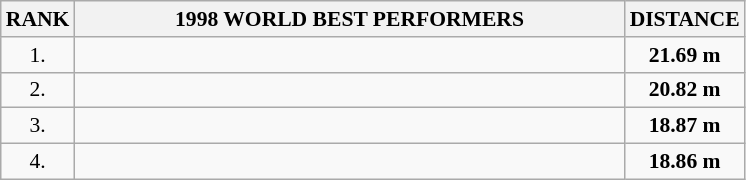<table class="wikitable" style="border-collapse: collapse; font-size: 90%;">
<tr>
<th>RANK</th>
<th align="center" style="width: 25em">1998 WORLD BEST PERFORMERS</th>
<th align="center" style="width: 5em">DISTANCE</th>
</tr>
<tr>
<td align="center">1.</td>
<td></td>
<td align="center"><strong>21.69 m</strong></td>
</tr>
<tr>
<td align="center">2.</td>
<td></td>
<td align="center"><strong>20.82 m</strong></td>
</tr>
<tr>
<td align="center">3.</td>
<td></td>
<td align="center"><strong>18.87 m</strong></td>
</tr>
<tr>
<td align="center">4.</td>
<td></td>
<td align="center"><strong>18.86 m</strong></td>
</tr>
</table>
